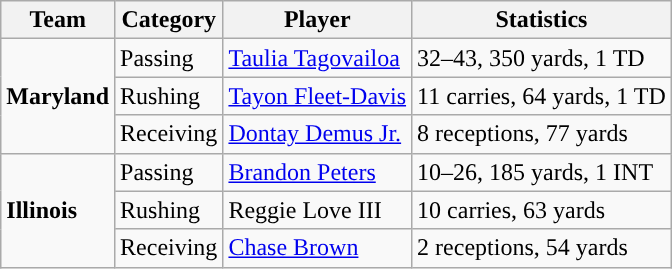<table class="wikitable" style="float: right;">
<tr>
<th>Team</th>
<th>Category</th>
<th>Player</th>
<th>Statistics</th>
</tr>
<tr>
<td rowspan=3><strong>Maryland</strong></td>
<td>Passing</td>
<td><a href='#'>Taulia Tagovailoa</a></td>
<td>32–43, 350 yards, 1 TD</td>
</tr>
<tr>
<td>Rushing</td>
<td><a href='#'>Tayon Fleet-Davis</a></td>
<td>11 carries, 64 yards, 1 TD</td>
</tr>
<tr>
<td>Receiving</td>
<td><a href='#'>Dontay Demus Jr.</a></td>
<td>8 receptions, 77 yards</td>
</tr>
<tr>
<td rowspan=3><strong>Illinois</strong></td>
<td>Passing</td>
<td><a href='#'>Brandon Peters</a></td>
<td>10–26, 185 yards, 1 INT</td>
</tr>
<tr>
<td>Rushing</td>
<td>Reggie Love III</td>
<td>10 carries, 63 yards</td>
</tr>
<tr>
<td>Receiving</td>
<td><a href='#'>Chase Brown</a></td>
<td>2 receptions, 54 yards</td>
</tr>
</table>
